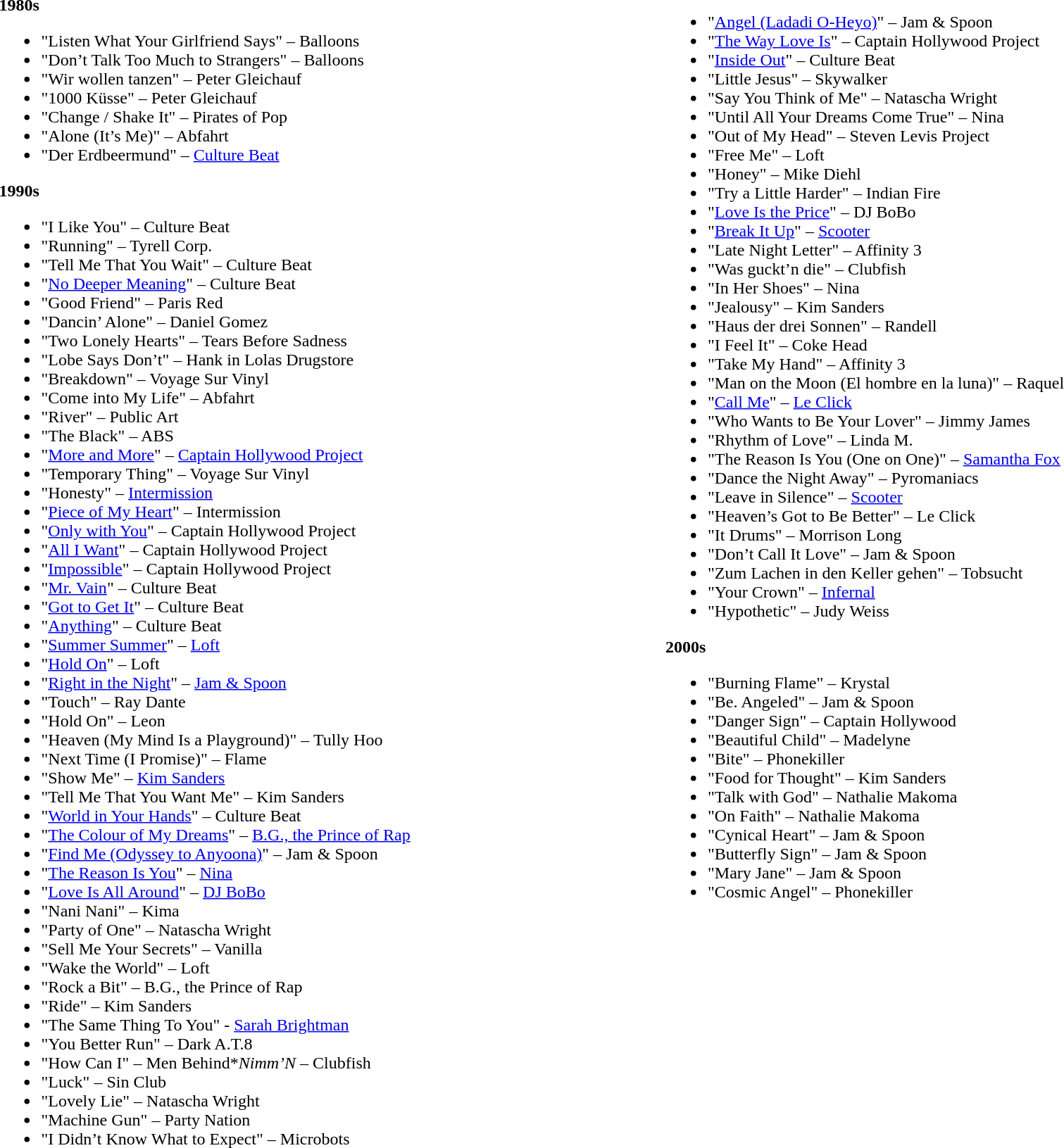<table width="100%" align="center"|>
<tr>
<td width="50%" valign="top"><br><strong>1980s</strong><ul><li>"Listen What Your Girlfriend Says" – Balloons</li><li>"Don’t Talk Too Much to Strangers" – Balloons</li><li>"Wir wollen tanzen" – Peter Gleichauf</li><li>"1000 Küsse" – Peter Gleichauf</li><li>"Change / Shake It" – Pirates of Pop</li><li>"Alone (It’s Me)" – Abfahrt</li><li>"Der Erdbeermund" – <a href='#'>Culture Beat</a></li></ul><strong>1990s</strong><ul><li>"I Like You" – Culture Beat</li><li>"Running" – Tyrell Corp.</li><li>"Tell Me That You Wait" – Culture Beat</li><li>"<a href='#'>No Deeper Meaning</a>" – Culture Beat</li><li>"Good Friend" – Paris Red</li><li>"Dancin’ Alone" – Daniel Gomez</li><li>"Two Lonely Hearts" – Tears Before Sadness</li><li>"Lobe Says Don’t" – Hank in Lolas Drugstore</li><li>"Breakdown" – Voyage Sur Vinyl</li><li>"Come into My Life" – Abfahrt</li><li>"River" – Public Art</li><li>"The Black" – ABS</li><li>"<a href='#'>More and More</a>" – <a href='#'>Captain Hollywood Project</a></li><li>"Temporary Thing" – Voyage Sur Vinyl</li><li>"Honesty" – <a href='#'>Intermission</a></li><li>"<a href='#'>Piece of My Heart</a>" – Intermission</li><li>"<a href='#'>Only with You</a>" – Captain Hollywood Project</li><li>"<a href='#'>All I Want</a>" – Captain Hollywood Project</li><li>"<a href='#'>Impossible</a>" – Captain Hollywood Project</li><li>"<a href='#'>Mr. Vain</a>" – Culture Beat</li><li>"<a href='#'>Got to Get It</a>" – Culture Beat</li><li>"<a href='#'>Anything</a>" – Culture Beat</li><li>"<a href='#'>Summer Summer</a>" – <a href='#'>Loft</a></li><li>"<a href='#'>Hold On</a>" – Loft</li><li>"<a href='#'>Right in the Night</a>" – <a href='#'>Jam & Spoon</a></li><li>"Touch" – Ray Dante</li><li>"Hold On" – Leon</li><li>"Heaven (My Mind Is a Playground)" – Tully Hoo</li><li>"Next Time (I Promise)" – Flame</li><li>"Show Me" – <a href='#'>Kim Sanders</a></li><li>"Tell Me That You Want Me" – Kim Sanders</li><li>"<a href='#'>World in Your Hands</a>" – Culture Beat</li><li>"<a href='#'>The Colour of My Dreams</a>" – <a href='#'>B.G., the Prince of Rap</a></li><li>"<a href='#'>Find Me (Odyssey to Anyoona)</a>" – Jam & Spoon</li><li>"<a href='#'>The Reason Is You</a>" – <a href='#'>Nina</a></li><li>"<a href='#'>Love Is All Around</a>" – <a href='#'>DJ BoBo</a></li><li>"Nani Nani" – Kima</li><li>"Party of One" – Natascha Wright</li><li>"Sell Me Your Secrets" – Vanilla</li><li>"Wake the World" – Loft</li><li>"Rock a Bit" – B.G., the Prince of Rap</li><li>"Ride" – Kim Sanders</li><li>"The Same Thing To You" - <a href='#'>Sarah Brightman</a></li><li>"You Better Run" – Dark A.T.8</li><li>"How Can I" – Men Behind*<em>Nimm’N</em> – Clubfish</li><li>"Luck" – Sin Club</li><li>"Lovely Lie" – Natascha Wright</li><li>"Machine Gun" – Party Nation</li><li>"I Didn’t Know What to Expect" – Microbots</li></ul></td>
<td width="50%" valign="top"><br><ul><li>"<a href='#'>Angel (Ladadi O-Heyo)</a>" – Jam & Spoon</li><li>"<a href='#'>The Way Love Is</a>" – Captain Hollywood Project</li><li>"<a href='#'>Inside Out</a>" – Culture Beat</li><li>"Little Jesus" – Skywalker</li><li>"Say You Think of Me" – Natascha Wright</li><li>"Until All Your Dreams Come True" – Nina</li><li>"Out of My Head" – Steven Levis Project</li><li>"Free Me" – Loft</li><li>"Honey" – Mike Diehl</li><li>"Try a Little Harder" – Indian Fire</li><li>"<a href='#'>Love Is the Price</a>" – DJ BoBo</li><li>"<a href='#'>Break It Up</a>" – <a href='#'>Scooter</a></li><li>"Late Night Letter" – Affinity 3</li><li>"Was guckt’n die" – Clubfish</li><li>"In Her Shoes" – Nina</li><li>"Jealousy" – Kim Sanders</li><li>"Haus der drei Sonnen" – Randell</li><li>"I Feel It" – Coke Head</li><li>"Take My Hand" – Affinity 3</li><li>"Man on the Moon (El hombre en la luna)" – Raquel</li><li>"<a href='#'>Call Me</a>" – <a href='#'>Le Click</a></li><li>"Who Wants to Be Your Lover" – Jimmy James</li><li>"Rhythm of Love" – Linda M.</li><li>"The Reason Is You (One on One)" – <a href='#'>Samantha Fox</a></li><li>"Dance the Night Away" – Pyromaniacs</li><li>"Leave in Silence" – <a href='#'>Scooter</a></li><li>"Heaven’s Got to Be Better" – Le Click</li><li>"It Drums" – Morrison Long</li><li>"Don’t Call It Love" – Jam & Spoon</li><li>"Zum Lachen in den Keller gehen" – Tobsucht</li><li>"Your Crown" – <a href='#'>Infernal</a></li><li>"Hypothetic" – Judy Weiss</li></ul><strong>2000s</strong><ul><li>"Burning Flame" – Krystal</li><li>"Be. Angeled" – Jam & Spoon</li><li>"Danger Sign" – Captain Hollywood</li><li>"Beautiful Child" – Madelyne</li><li>"Bite" – Phonekiller</li><li>"Food for Thought" – Kim Sanders</li><li>"Talk with God" – Nathalie Makoma</li><li>"On Faith" – Nathalie Makoma</li><li>"Cynical Heart" – Jam & Spoon</li><li>"Butterfly Sign" – Jam & Spoon</li><li>"Mary Jane" – Jam & Spoon</li><li>"Cosmic Angel" – Phonekiller</li></ul></td>
</tr>
</table>
